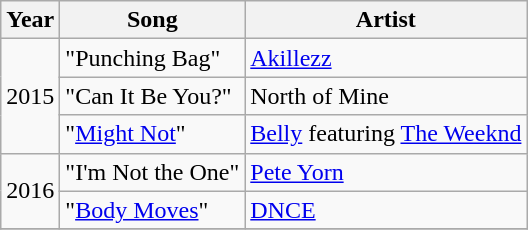<table class="wikitable sortable">
<tr>
<th>Year</th>
<th>Song</th>
<th>Artist</th>
</tr>
<tr>
<td rowspan="3">2015</td>
<td>"Punching Bag"</td>
<td><a href='#'>Akillezz</a></td>
</tr>
<tr>
<td>"Can It Be You?"</td>
<td>North of Mine</td>
</tr>
<tr>
<td>"<a href='#'>Might Not</a>"</td>
<td><a href='#'>Belly</a> featuring <a href='#'>The Weeknd</a></td>
</tr>
<tr>
<td rowspan="2">2016</td>
<td>"I'm Not the One"</td>
<td><a href='#'>Pete Yorn</a></td>
</tr>
<tr>
<td>"<a href='#'>Body Moves</a>"</td>
<td><a href='#'>DNCE</a></td>
</tr>
<tr>
</tr>
</table>
